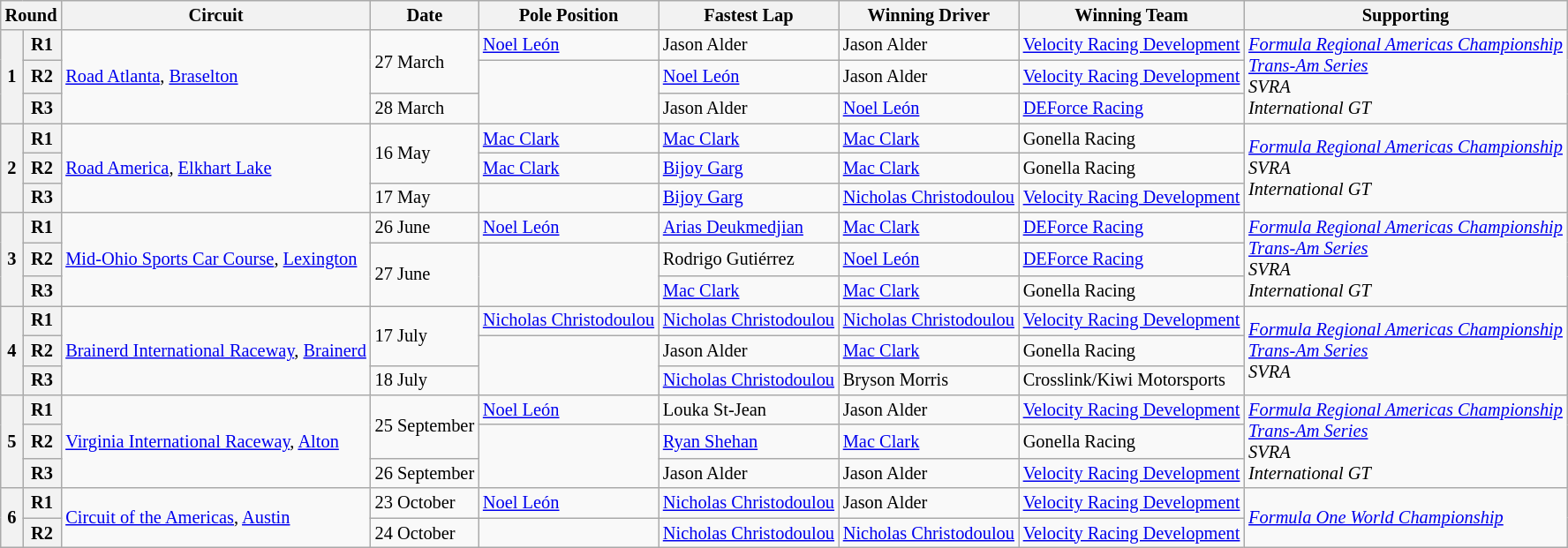<table class="wikitable" style="font-size:85%;">
<tr>
<th colspan=2>Round</th>
<th>Circuit</th>
<th>Date</th>
<th>Pole Position</th>
<th>Fastest Lap</th>
<th>Winning Driver</th>
<th>Winning Team</th>
<th>Supporting</th>
</tr>
<tr>
<th rowspan=3>1</th>
<th>R1</th>
<td rowspan=3><a href='#'>Road Atlanta</a>, <a href='#'>Braselton</a></td>
<td rowspan=2>27 March</td>
<td> <a href='#'>Noel León</a></td>
<td> Jason Alder</td>
<td> Jason Alder</td>
<td> <a href='#'>Velocity Racing Development</a></td>
<td rowspan=3><em><a href='#'>Formula Regional Americas Championship</a><br><a href='#'>Trans-Am Series</a><br>SVRA<br>International GT</em></td>
</tr>
<tr>
<th>R2</th>
<td rowspan=2></td>
<td> <a href='#'>Noel León</a></td>
<td> Jason Alder</td>
<td> <a href='#'>Velocity Racing Development</a></td>
</tr>
<tr>
<th>R3</th>
<td>28 March</td>
<td> Jason Alder</td>
<td> <a href='#'>Noel León</a></td>
<td> <a href='#'>DEForce Racing</a></td>
</tr>
<tr>
<th rowspan=3>2</th>
<th>R1</th>
<td rowspan=3><a href='#'>Road America</a>, <a href='#'>Elkhart Lake</a></td>
<td rowspan=2>16 May</td>
<td> <a href='#'>Mac Clark</a></td>
<td> <a href='#'>Mac Clark</a></td>
<td> <a href='#'>Mac Clark</a></td>
<td> Gonella Racing</td>
<td rowspan=3><em><a href='#'>Formula Regional Americas Championship</a><br>SVRA<br>International GT</em></td>
</tr>
<tr>
<th>R2</th>
<td> <a href='#'>Mac Clark</a></td>
<td> <a href='#'>Bijoy Garg</a></td>
<td> <a href='#'>Mac Clark</a></td>
<td> Gonella Racing</td>
</tr>
<tr>
<th>R3</th>
<td>17 May</td>
<td></td>
<td> <a href='#'>Bijoy Garg</a></td>
<td> <a href='#'>Nicholas Christodoulou</a></td>
<td> <a href='#'>Velocity Racing Development</a></td>
</tr>
<tr>
<th rowspan=3>3</th>
<th>R1</th>
<td rowspan=3 nowrap><a href='#'>Mid-Ohio Sports Car Course</a>, <a href='#'>Lexington</a></td>
<td>26 June</td>
<td> <a href='#'>Noel León</a></td>
<td> <a href='#'>Arias Deukmedjian</a></td>
<td> <a href='#'>Mac Clark</a></td>
<td> <a href='#'>DEForce Racing</a></td>
<td rowspan=3><em><a href='#'>Formula Regional Americas Championship</a><br><a href='#'>Trans-Am Series</a><br>SVRA<br>International GT</em></td>
</tr>
<tr>
<th>R2</th>
<td rowspan=2>27 June</td>
<td rowspan=2></td>
<td> Rodrigo Gutiérrez</td>
<td> <a href='#'>Noel León</a></td>
<td> <a href='#'>DEForce Racing</a></td>
</tr>
<tr>
<th>R3</th>
<td> <a href='#'>Mac Clark</a></td>
<td> <a href='#'>Mac Clark</a></td>
<td> Gonella Racing</td>
</tr>
<tr>
<th rowspan=3>4</th>
<th>R1</th>
<td rowspan=3 nowrap><a href='#'>Brainerd International Raceway</a>, <a href='#'>Brainerd</a></td>
<td rowspan=2>17 July</td>
<td nowrap> <a href='#'>Nicholas Christodoulou</a></td>
<td nowrap> <a href='#'>Nicholas Christodoulou</a></td>
<td nowrap> <a href='#'>Nicholas Christodoulou</a></td>
<td nowrap> <a href='#'>Velocity Racing Development</a></td>
<td rowspan=3><em><a href='#'>Formula Regional Americas Championship</a><br><a href='#'>Trans-Am Series</a><br>SVRA</em></td>
</tr>
<tr>
<th>R2</th>
<td rowspan=2></td>
<td> Jason Alder</td>
<td> <a href='#'>Mac Clark</a></td>
<td> Gonella Racing</td>
</tr>
<tr>
<th>R3</th>
<td>18 July</td>
<td> <a href='#'>Nicholas Christodoulou</a></td>
<td> Bryson Morris</td>
<td> Crosslink/Kiwi Motorsports</td>
</tr>
<tr>
<th rowspan=3>5</th>
<th>R1</th>
<td rowspan=3 nowrap><a href='#'>Virginia International Raceway</a>, <a href='#'>Alton</a></td>
<td rowspan=2 nowrap>25 September</td>
<td> <a href='#'>Noel León</a></td>
<td> Louka St-Jean</td>
<td> Jason Alder</td>
<td> <a href='#'>Velocity Racing Development</a></td>
<td rowspan=3 nowrap><em><a href='#'>Formula Regional Americas Championship</a><br><a href='#'>Trans-Am Series</a><br>SVRA<br>International GT</em></td>
</tr>
<tr>
<th>R2</th>
<td rowspan=2></td>
<td> <a href='#'>Ryan Shehan</a></td>
<td> <a href='#'>Mac Clark</a></td>
<td> Gonella Racing</td>
</tr>
<tr>
<th>R3</th>
<td>26 September</td>
<td> Jason Alder</td>
<td> Jason Alder</td>
<td> <a href='#'>Velocity Racing Development</a></td>
</tr>
<tr>
<th rowspan=2>6</th>
<th>R1</th>
<td rowspan=2><a href='#'>Circuit of the Americas</a>, <a href='#'>Austin</a></td>
<td>23 October</td>
<td> <a href='#'>Noel León</a></td>
<td> <a href='#'>Nicholas Christodoulou</a></td>
<td> Jason Alder</td>
<td> <a href='#'>Velocity Racing Development</a></td>
<td rowspan=2><em><a href='#'>Formula One World Championship</a></em></td>
</tr>
<tr>
<th>R2</th>
<td>24 October</td>
<td></td>
<td nowrap> <a href='#'>Nicholas Christodoulou</a></td>
<td nowrap> <a href='#'>Nicholas Christodoulou</a></td>
<td nowrap> <a href='#'>Velocity Racing Development</a></td>
</tr>
</table>
